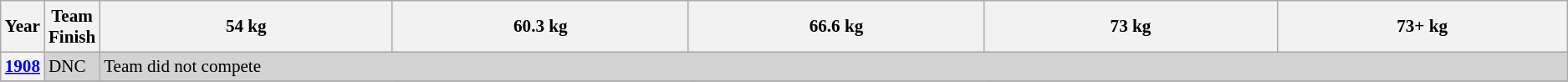<table class="wikitable" style="font-size:88%">
<tr>
<th>Year</th>
<th>Team Finish</th>
<th width=280>54 kg</th>
<th width=280>60.3 kg</th>
<th width=280>66.6 kg</th>
<th width=280>73 kg</th>
<th width=280>73+ kg</th>
</tr>
<tr style="background:lightgray">
<th><a href='#'>1908</a></th>
<td>DNC</td>
<td colspan=5>Team did not compete</td>
</tr>
<tr>
</tr>
</table>
